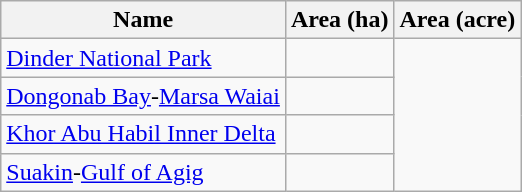<table class="wikitable sortable">
<tr>
<th scope="col" align=left>Name</th>
<th scope="col">Area (ha)</th>
<th scope="col">Area (acre)</th>
</tr>
<tr ---->
<td><a href='#'>Dinder National Park</a></td>
<td></td>
</tr>
<tr ---->
<td><a href='#'>Dongonab Bay</a>-<a href='#'>Marsa Waiai</a></td>
<td></td>
</tr>
<tr ---->
<td><a href='#'>Khor Abu Habil Inner Delta</a></td>
<td></td>
</tr>
<tr ---->
<td><a href='#'>Suakin</a>-<a href='#'>Gulf of Agig</a></td>
<td></td>
</tr>
</table>
